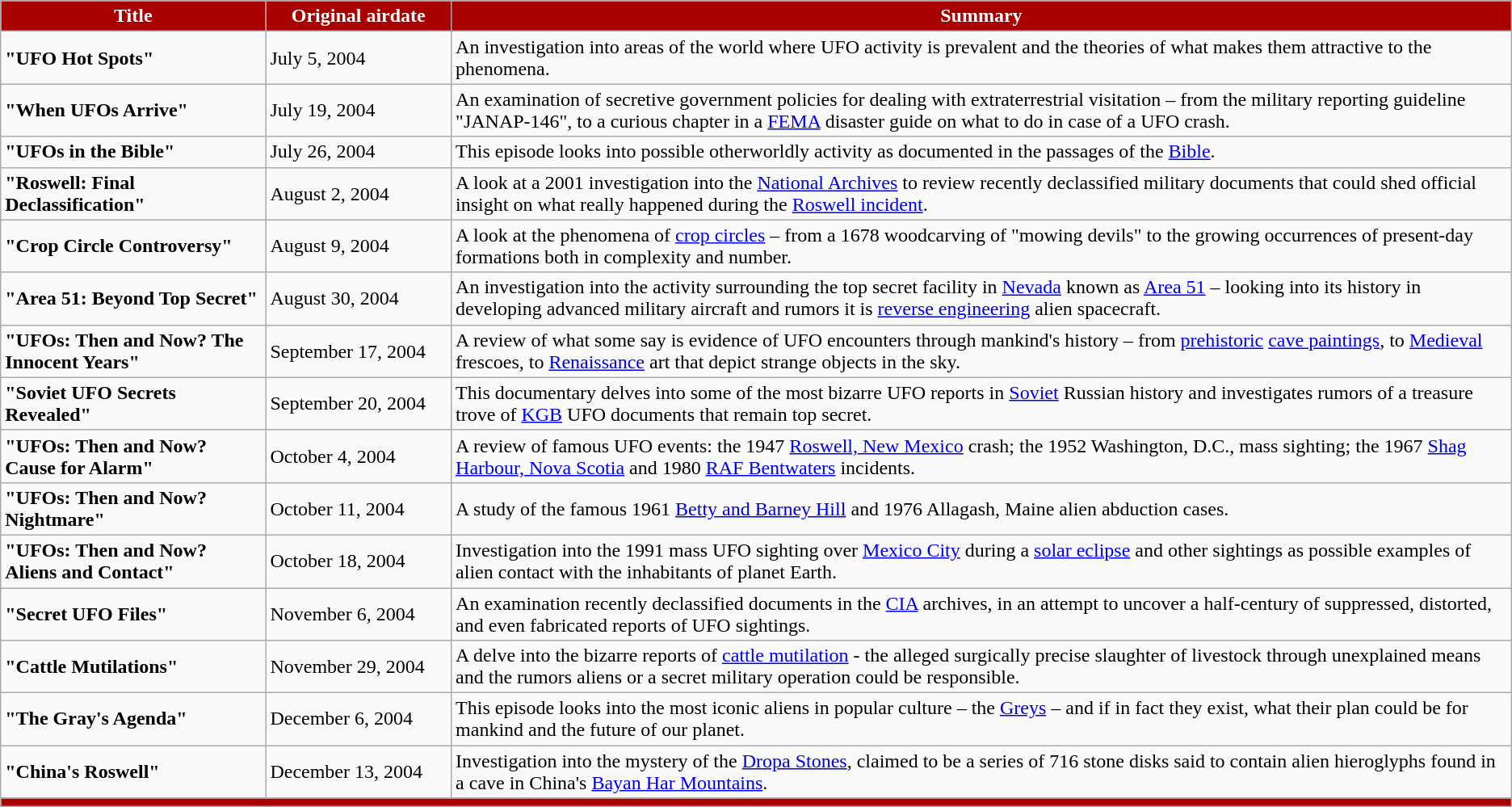<table class="wikitable">
<tr>
<th style="background:#a90000; color:#fff; width:10%;">Title</th>
<th style="background:#a90000; color:#fff; width:7%;">Original airdate</th>
<th style="background:#a90000; color:#fff; width:40%;">Summary</th>
</tr>
<tr>
<td><strong>"UFO Hot Spots"</strong></td>
<td>July 5, 2004</td>
<td>An investigation into areas of the world where UFO activity is prevalent and the theories of what makes them attractive to the phenomena.</td>
</tr>
<tr>
<td><strong>"When UFOs Arrive"</strong></td>
<td>July 19, 2004</td>
<td>An examination of secretive government policies for dealing with extraterrestrial visitation – from the military reporting guideline "JANAP-146", to a curious chapter in a <a href='#'>FEMA</a> disaster guide on what to do in case of a UFO crash.</td>
</tr>
<tr>
<td><strong>"UFOs in the Bible"</strong></td>
<td>July 26, 2004</td>
<td>This episode looks into possible otherworldly activity as documented in the passages of the <a href='#'>Bible</a>.</td>
</tr>
<tr>
<td><strong>"Roswell: Final Declassification"</strong></td>
<td>August 2, 2004</td>
<td>A look at a 2001 investigation into the <a href='#'>National Archives</a> to review recently declassified military documents that could shed official insight on what really happened during the <a href='#'>Roswell incident</a>.</td>
</tr>
<tr>
<td><strong>"Crop Circle Controversy"</strong></td>
<td>August 9, 2004</td>
<td>A look at the phenomena of <a href='#'>crop circles</a> – from a 1678 woodcarving of "mowing devils" to the growing occurrences of present-day formations both in complexity and number.</td>
</tr>
<tr>
<td><strong>"Area 51: Beyond Top Secret"</strong></td>
<td>August 30, 2004</td>
<td>An investigation into the activity surrounding the top secret facility in <a href='#'>Nevada</a> known as <a href='#'>Area 51</a> – looking into its history in developing advanced military aircraft and rumors it is <a href='#'>reverse engineering</a> alien spacecraft.</td>
</tr>
<tr>
<td><strong>"UFOs: Then and Now? The Innocent Years"</strong></td>
<td>September 17, 2004</td>
<td>A review of what some say is evidence of UFO encounters through mankind's history – from <a href='#'>prehistoric</a> <a href='#'>cave paintings</a>, to <a href='#'>Medieval</a> frescoes, to <a href='#'>Renaissance</a> art that depict strange objects in the sky.</td>
</tr>
<tr>
<td><strong>"Soviet UFO Secrets Revealed"</strong></td>
<td>September 20, 2004</td>
<td>This documentary delves into some of the most bizarre UFO reports in <a href='#'>Soviet</a> Russian history and investigates rumors of a treasure trove of <a href='#'>KGB</a> UFO documents that remain top secret.</td>
</tr>
<tr>
<td><strong>"UFOs: Then and Now? Cause for Alarm"</strong></td>
<td>October 4, 2004</td>
<td>A review of famous UFO events: the 1947 <a href='#'>Roswell, New Mexico</a> crash; the 1952 Washington, D.C., mass sighting; the 1967 <a href='#'>Shag Harbour, Nova Scotia</a> and 1980 <a href='#'>RAF Bentwaters</a> incidents.</td>
</tr>
<tr>
<td><strong>"UFOs: Then and Now? Nightmare"</strong></td>
<td>October 11, 2004</td>
<td>A study of the famous 1961 <a href='#'>Betty and Barney Hill</a> and 1976 Allagash, Maine alien abduction cases.</td>
</tr>
<tr>
<td><strong>"UFOs: Then and Now? Aliens and Contact"</strong></td>
<td>October 18, 2004</td>
<td>Investigation into the 1991 mass UFO sighting over <a href='#'>Mexico City</a> during a <a href='#'>solar eclipse</a> and other sightings as possible examples of alien contact with the inhabitants of planet Earth.</td>
</tr>
<tr>
<td><strong>"Secret UFO Files"</strong></td>
<td>November 6, 2004</td>
<td>An examination recently declassified documents in the <a href='#'>CIA</a> archives, in an attempt to uncover a half-century of suppressed, distorted, and even fabricated reports of UFO sightings.</td>
</tr>
<tr>
<td><strong>"Cattle Mutilations"</strong></td>
<td>November 29, 2004</td>
<td>A delve into the bizarre reports of <a href='#'>cattle mutilation</a> - the alleged surgically precise slaughter of livestock through unexplained means and the rumors aliens or a secret military operation could be responsible.</td>
</tr>
<tr>
<td><strong>"The Gray's Agenda"</strong></td>
<td>December 6, 2004</td>
<td>This episode looks into the most iconic aliens in popular culture – the <a href='#'>Greys</a> – and if in fact they exist, what their plan could be for mankind and the future of our planet.</td>
</tr>
<tr>
<td><strong>"China's Roswell"</strong></td>
<td>December 13, 2004</td>
<td>Investigation into the mystery of the <a href='#'>Dropa Stones</a>, claimed to be a series of 716 stone disks said to contain alien hieroglyphs found in a cave in China's <a href='#'>Bayan Har Mountains</a>.</td>
</tr>
<tr>
<td style="background:#a90000;" colspan="5"></td>
</tr>
</table>
